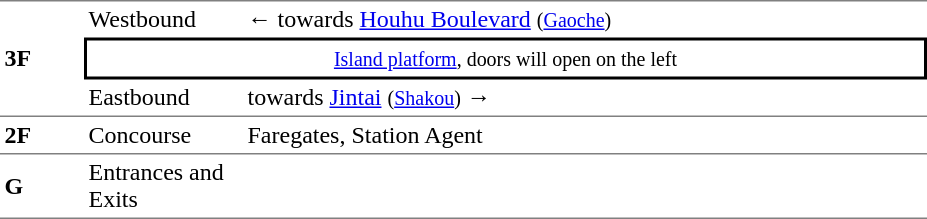<table table border=0 cellspacing=0 cellpadding=3>
<tr>
<td style="border-top:solid 1px gray;border-bottom:solid 1px gray;" rowspan=3><strong>3F</strong></td>
<td style="border-top:solid 1px gray;">Westbound</td>
<td style="border-top:solid 1px gray;">←  towards <a href='#'>Houhu Boulevard</a> <small>(<a href='#'>Gaoche</a>)</small></td>
</tr>
<tr>
<td style="border-right:solid 2px black;border-left:solid 2px black;border-top:solid 2px black;border-bottom:solid 2px black;text-align:center;" colspan=2><small><a href='#'>Island platform</a>, doors will open on the left</small></td>
</tr>
<tr>
<td style="border-bottom:solid 1px gray;">Eastbound</td>
<td style="border-bottom:solid 1px gray;"> towards <a href='#'>Jintai</a> <small>(<a href='#'>Shakou</a>)</small> →</td>
</tr>
<tr>
<td style="border-top:solid 0px gray;border-bottom:solid 1px gray;" width=50><strong>2F</strong></td>
<td style="border-top:solid 0px gray;border-bottom:solid 1px gray;" width=100>Concourse</td>
<td style="border-top:solid 0px gray;border-bottom:solid 1px gray;" width=450>Faregates, Station Agent</td>
</tr>
<tr>
<td style="border-top:solid 0px gray;border-bottom:solid 1px gray;" width=50><strong>G</strong></td>
<td style="border-top:solid 0px gray;border-bottom:solid 1px gray;" width=100>Entrances and Exits</td>
<td style="border-top:solid 0px gray;border-bottom:solid 1px gray;" width=450></td>
</tr>
</table>
